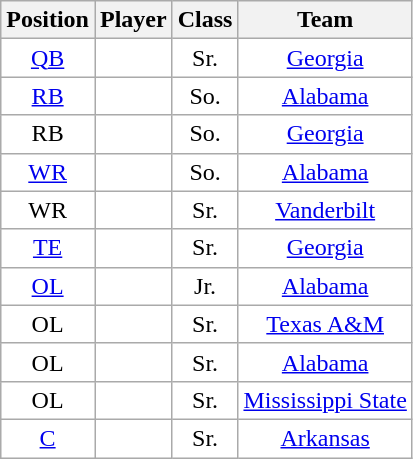<table class="wikitable sortable" border="1">
<tr>
<th>Position</th>
<th>Player</th>
<th>Class</th>
<th>Team</th>
</tr>
<tr>
<td style="text-align:center; background:white"><a href='#'>QB</a></td>
<td style="text-align:center; background:white"></td>
<td style="text-align:center; background:white">Sr.</td>
<td style="text-align:center; background:white"><a href='#'>Georgia</a></td>
</tr>
<tr>
<td style="text-align:center; background:white"><a href='#'>RB</a></td>
<td style="text-align:center; background:white"></td>
<td style="text-align:center; background:white">So.</td>
<td style="text-align:center; background:white"><a href='#'>Alabama</a></td>
</tr>
<tr>
<td style="text-align:center; background:white">RB</td>
<td style="text-align:center; background:white"></td>
<td style="text-align:center; background:white">So.</td>
<td style="text-align:center; background:white"><a href='#'>Georgia</a></td>
</tr>
<tr>
<td style="text-align:center; background:white"><a href='#'>WR</a></td>
<td style="text-align:center; background:white"></td>
<td style="text-align:center; background:white">So.</td>
<td style="text-align:center; background:white"><a href='#'>Alabama</a></td>
</tr>
<tr>
<td style="text-align:center; background:white">WR</td>
<td style="text-align:center; background:white"></td>
<td style="text-align:center; background:white">Sr.</td>
<td style="text-align:center; background:white"><a href='#'>Vanderbilt</a></td>
</tr>
<tr>
<td style="text-align:center; background:white"><a href='#'>TE</a></td>
<td style="text-align:center; background:white"></td>
<td style="text-align:center; background:white">Sr.</td>
<td style="text-align:center; background:white"><a href='#'>Georgia</a></td>
</tr>
<tr>
<td style="text-align:center; background:white"><a href='#'>OL</a></td>
<td style="text-align:center; background:white"></td>
<td style="text-align:center; background:white">Jr.</td>
<td style="text-align:center; background:white"><a href='#'>Alabama</a></td>
</tr>
<tr>
<td style="text-align:center; background:white">OL</td>
<td style="text-align:center; background:white"></td>
<td style="text-align:center; background:white">Sr.</td>
<td style="text-align:center; background:white"><a href='#'>Texas A&M</a></td>
</tr>
<tr>
<td style="text-align:center; background:white">OL</td>
<td style="text-align:center; background:white"></td>
<td style="text-align:center; background:white">Sr.</td>
<td style="text-align:center; background:white"><a href='#'>Alabama</a></td>
</tr>
<tr>
<td style="text-align:center; background:white">OL</td>
<td style="text-align:center; background:white"></td>
<td style="text-align:center; background:white">Sr.</td>
<td style="text-align:center; background:white"><a href='#'>Mississippi State</a></td>
</tr>
<tr>
<td style="text-align:center; background:white"><a href='#'>C</a></td>
<td style="text-align:center; background:white"></td>
<td style="text-align:center; background:white">Sr.</td>
<td style="text-align:center; background:white"><a href='#'>Arkansas</a></td>
</tr>
</table>
